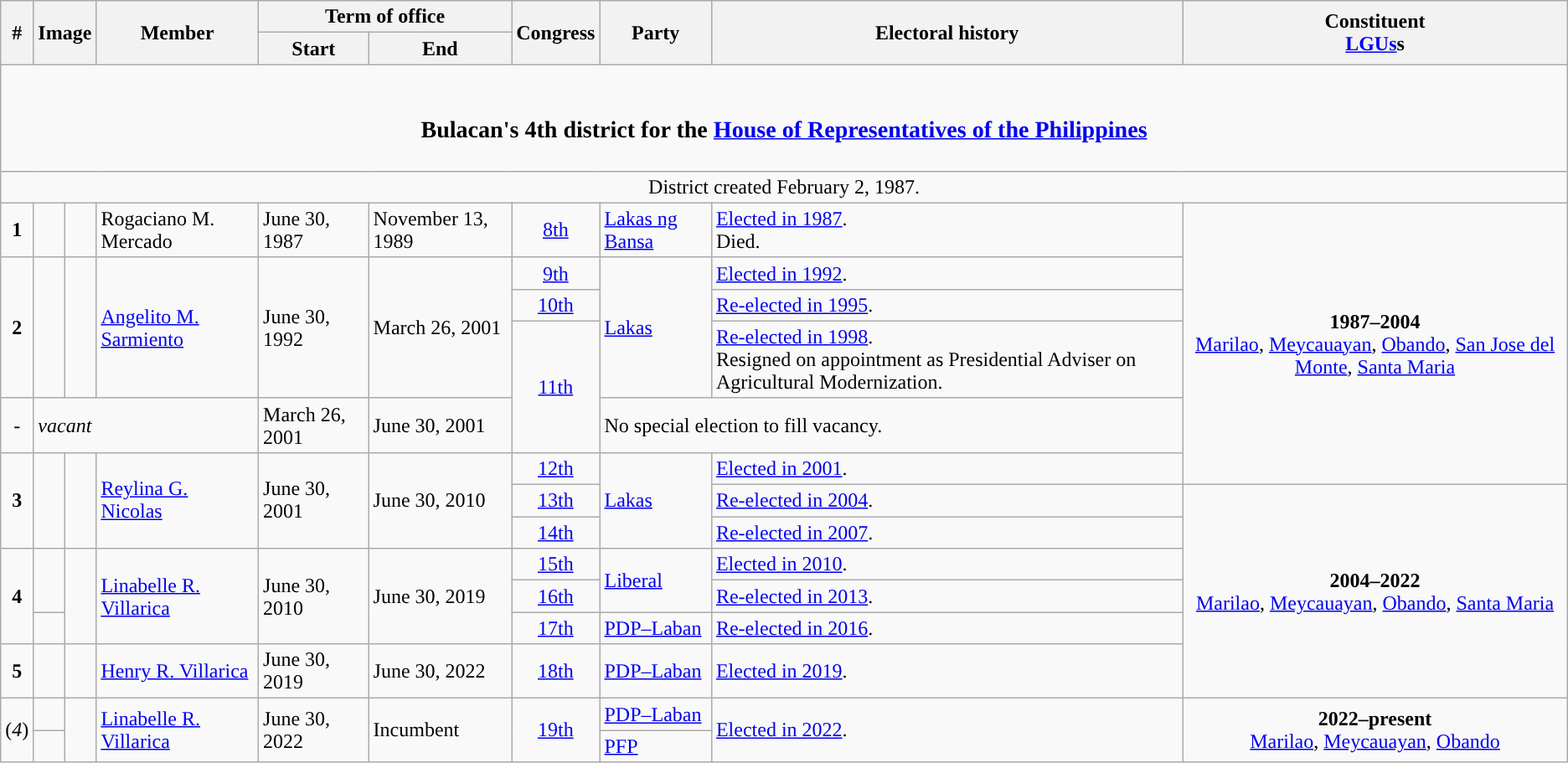<table class=wikitable>
<tr>
<th rowspan="2">#</th>
<th rowspan="2" colspan=2>Image</th>
<th rowspan="2">Member</th>
<th colspan=2>Term of office</th>
<th rowspan="2">Congress</th>
<th rowspan="2">Party</th>
<th rowspan="2">Electoral history</th>
<th rowspan="2">Constituent<br><a href='#'>LGUs</a>s</th>
</tr>
<tr>
<th>Start</th>
<th>End</th>
</tr>
<tr>
<td colspan="10" style="text-align:center;"><br><h3>Bulacan's 4th district for the <a href='#'>House of Representatives of the Philippines</a></h3></td>
</tr>
<tr>
<td colspan="10" style="text-align:center;">District created February 2, 1987.</td>
</tr>
<tr>
<td style="text-align:center;"><strong>1</strong></td>
<td style="color:inherit;background:"></td>
<td></td>
<td>Rogaciano M. Mercado</td>
<td>June 30, 1987</td>
<td>November 13, 1989</td>
<td style="text-align:center;"><a href='#'>8th</a></td>
<td><a href='#'>Lakas ng Bansa</a></td>
<td><a href='#'>Elected in 1987</a>.<br>Died.</td>
<td rowspan="6" style="text-align:center;"><strong>1987–2004</strong><br><a href='#'>Marilao</a>, <a href='#'>Meycauayan</a>, <a href='#'>Obando</a>, <a href='#'>San Jose del Monte</a>, <a href='#'>Santa Maria</a></td>
</tr>
<tr>
<td rowspan="3" style="text-align:center;"><strong>2</strong></td>
<td rowspan="3" style="color:inherit;background:"></td>
<td rowspan="3"></td>
<td rowspan="3"><a href='#'>Angelito M. Sarmiento</a></td>
<td rowspan="3">June 30, 1992</td>
<td rowspan="3">March 26, 2001</td>
<td style="text-align:center;"><a href='#'>9th</a></td>
<td rowspan="3"><a href='#'>Lakas</a></td>
<td><a href='#'>Elected in 1992</a>.</td>
</tr>
<tr>
<td style="text-align:center;"><a href='#'>10th</a></td>
<td><a href='#'>Re-elected in 1995</a>.</td>
</tr>
<tr>
<td style="text-align:center;" rowspan="2"><a href='#'>11th</a></td>
<td><a href='#'>Re-elected in 1998</a>.<br>Resigned on appointment as Presidential Adviser on Agricultural Modernization.</td>
</tr>
<tr>
<td style="text-align:center;">-</td>
<td colspan=3><em>vacant</em></td>
<td>March 26, 2001</td>
<td>June 30, 2001</td>
<td colspan=2>No special election to fill vacancy.</td>
</tr>
<tr>
<td rowspan="3" style="text-align:center;"><strong>3</strong></td>
<td rowspan="3" style="color:inherit;background:"></td>
<td rowspan="3"></td>
<td rowspan="3"><a href='#'>Reylina G. Nicolas</a></td>
<td rowspan="3">June 30, 2001</td>
<td rowspan="3">June 30, 2010</td>
<td style="text-align:center;"><a href='#'>12th</a></td>
<td rowspan="3"><a href='#'>Lakas</a></td>
<td><a href='#'>Elected in 2001</a>.</td>
</tr>
<tr>
<td style="text-align:center;"><a href='#'>13th</a></td>
<td><a href='#'>Re-elected in 2004</a>.</td>
<td rowspan="6" style="text-align:center;"><strong>2004–2022</strong><br><a href='#'>Marilao</a>, <a href='#'>Meycauayan</a>, <a href='#'>Obando</a>, <a href='#'>Santa Maria</a></td>
</tr>
<tr>
<td style="text-align:center;"><a href='#'>14th</a></td>
<td><a href='#'>Re-elected in 2007</a>.</td>
</tr>
<tr>
<td rowspan="3" style="text-align:center;"><strong>4</strong></td>
<td rowspan="2" style="color:inherit;background:"></td>
<td rowspan="3"></td>
<td rowspan="3"><a href='#'>Linabelle R. Villarica</a></td>
<td rowspan="3">June 30, 2010</td>
<td rowspan="3">June 30, 2019</td>
<td style="text-align:center;"><a href='#'>15th</a></td>
<td rowspan="2"><a href='#'>Liberal</a></td>
<td><a href='#'>Elected in 2010</a>.</td>
</tr>
<tr>
<td style="text-align:center;"><a href='#'>16th</a></td>
<td><a href='#'>Re-elected in 2013</a>.</td>
</tr>
<tr>
<td style="color:inherit;background:"></td>
<td style="text-align:center;"><a href='#'>17th</a></td>
<td><a href='#'>PDP–Laban</a></td>
<td><a href='#'>Re-elected in 2016</a>.</td>
</tr>
<tr>
<td style="text-align:center;"><strong>5</strong></td>
<td style="color:inherit;background:"></td>
<td></td>
<td><a href='#'>Henry R. Villarica</a></td>
<td>June 30, 2019</td>
<td>June 30, 2022</td>
<td style="text-align:center;"><a href='#'>18th</a></td>
<td><a href='#'>PDP–Laban</a></td>
<td><a href='#'>Elected in 2019</a>.</td>
</tr>
<tr>
<td style="text-align:center;" rowspan="2">(<em>4</em>)</td>
<td style=background:></td>
<td rowspan="2"></td>
<td rowspan="2"><a href='#'>Linabelle R. Villarica</a></td>
<td rowspan="2">June 30, 2022</td>
<td rowspan="2">Incumbent</td>
<td style="text-align:center;" rowspan="2"><a href='#'>19th</a></td>
<td><a href='#'>PDP–Laban</a></td>
<td rowspan="2"><a href='#'>Elected in 2022</a>.</td>
<td rowspan="2" style="text-align:center;"><strong>2022–present</strong><br><a href='#'>Marilao</a>, <a href='#'>Meycauayan</a>, <a href='#'>Obando</a></td>
</tr>
<tr>
<td style=background:></td>
<td><a href='#'>PFP</a></td>
</tr>
</table>
